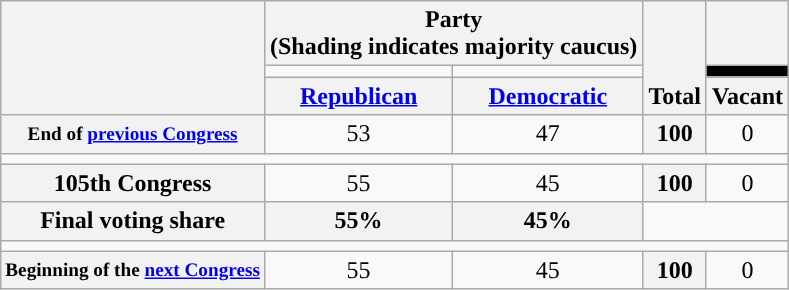<table class="wikitable" style="text-align:center">
<tr style="vertical-align:bottom;">
<th rowspan=3></th>
<th colspan=2>Party <div>(Shading indicates majority caucus)</div></th>
<th rowspan=3>Total</th>
<th></th>
</tr>
<tr style="height:5px">
<td style="background-color:"></td>
<td style="background-color:"></td>
<td style="background-color:black"></td>
</tr>
<tr>
<th><a href='#'>Republican</a></th>
<th><a href='#'>Democratic</a></th>
<th>Vacant</th>
</tr>
<tr>
<th nowrap style="font-size:80%">End of <a href='#'>previous Congress</a></th>
<td>53</td>
<td>47</td>
<th>100</th>
<td>0</td>
</tr>
<tr>
<td colspan=5></td>
</tr>
<tr>
<th nowrap>105th Congress</th>
<td>55</td>
<td>45</td>
<th>100</th>
<td>0</td>
</tr>
<tr>
<th>Final voting share</th>
<th>55%</th>
<th>45%</th>
<td colspan=2></td>
</tr>
<tr>
<td colspan=5></td>
</tr>
<tr>
<th nowrap style="font-size:80%">Beginning of the <a href='#'>next Congress</a></th>
<td>55</td>
<td>45</td>
<th>100</th>
<td>0</td>
</tr>
</table>
